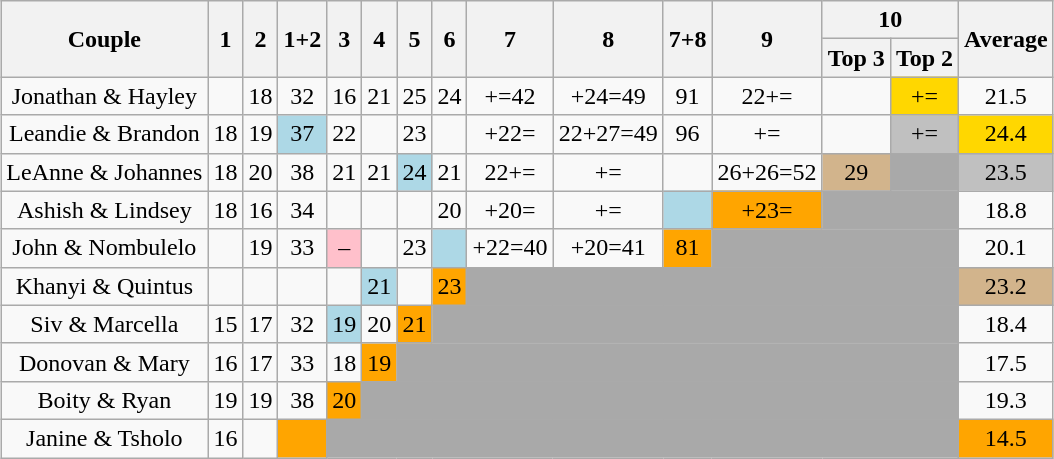<table class="wikitable sortable" style="margin:auto; text-align:center;">
<tr>
<th rowspan=2>Couple</th>
<th rowspan=2>1</th>
<th rowspan=2>2</th>
<th rowspan=2>1+2</th>
<th rowspan=2>3</th>
<th rowspan=2>4</th>
<th rowspan=2>5</th>
<th rowspan=2>6</th>
<th rowspan=2>7</th>
<th rowspan=2>8</th>
<th rowspan=2>7+8</th>
<th rowspan=2>9</th>
<th colspan=2>10</th>
<th rowspan=2>Average</th>
</tr>
<tr>
<th>Top 3</th>
<th>Top 2</th>
</tr>
<tr>
<td>Jonathan & Hayley</td>
<td></td>
<td>18</td>
<td>32</td>
<td>16</td>
<td>21</td>
<td>25</td>
<td>24</td>
<td>+=42</td>
<td>+24=49</td>
<td>91</td>
<td>22+=</td>
<td></td>
<td bgcolor=gold>+=</td>
<td>21.5</td>
</tr>
<tr>
<td>Leandie & Brandon</td>
<td>18</td>
<td>19</td>
<td style="background:lightblue;">37</td>
<td>22</td>
<td></td>
<td>23</td>
<td></td>
<td>+22=</td>
<td>22+27=49</td>
<td>96</td>
<td>+=</td>
<td></td>
<td style="background:silver;">+=</td>
<td bgcolor=gold>24.4</td>
</tr>
<tr>
<td>LeAnne & Johannes</td>
<td>18</td>
<td>20</td>
<td>38</td>
<td>21</td>
<td>21</td>
<td style="background:lightblue;">24</td>
<td>21</td>
<td>22+=</td>
<td>+=</td>
<td></td>
<td>26+26=52</td>
<td bgcolor=tan>29</td>
<td style="background:darkgrey;"></td>
<td style="background:silver;">23.5</td>
</tr>
<tr>
<td>Ashish & Lindsey</td>
<td>18</td>
<td>16</td>
<td>34</td>
<td></td>
<td></td>
<td></td>
<td>20</td>
<td>+20=</td>
<td>+=</td>
<td style="background:lightblue;"></td>
<td style="background:orange;">+23=</td>
<td style="background:darkgrey;" colspan="2"></td>
<td>18.8</td>
</tr>
<tr>
<td>John & Nombulelo</td>
<td></td>
<td>19</td>
<td>33</td>
<td bgcolor=pink>–</td>
<td></td>
<td>23</td>
<td style="background:lightblue;"></td>
<td>+22=40</td>
<td>+20=41</td>
<td style="background:orange;">81</td>
<td style="background:darkgrey;" colspan="3"></td>
<td>20.1</td>
</tr>
<tr>
<td>Khanyi & Quintus</td>
<td></td>
<td></td>
<td></td>
<td></td>
<td style="background:lightblue;">21</td>
<td></td>
<td style="background:orange;">23</td>
<td style="background:darkgrey;" colspan="6"></td>
<td bgcolor=tan>23.2</td>
</tr>
<tr>
<td>Siv & Marcella</td>
<td>15</td>
<td>17</td>
<td>32</td>
<td style="background:lightblue;">19</td>
<td>20</td>
<td style="background:orange;">21</td>
<td style="background:darkgrey;" colspan="7"></td>
<td>18.4</td>
</tr>
<tr>
<td>Donovan & Mary</td>
<td>16</td>
<td>17</td>
<td>33</td>
<td>18</td>
<td style="background:orange;">19</td>
<td style="background:darkgrey;" colspan="8"></td>
<td>17.5</td>
</tr>
<tr>
<td>Boity & Ryan</td>
<td>19</td>
<td>19</td>
<td>38</td>
<td style="background:orange;">20</td>
<td style="background:darkgrey;" colspan="9"></td>
<td>19.3</td>
</tr>
<tr>
<td>Janine & Tsholo</td>
<td>16</td>
<td></td>
<td style="background:orange;"></td>
<td style="background:darkgrey;" colspan="10"></td>
<td style="background:orange;">14.5</td>
</tr>
</table>
